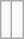<table class=wikitable>
<tr>
<td><br></td>
<td><br></td>
</tr>
</table>
